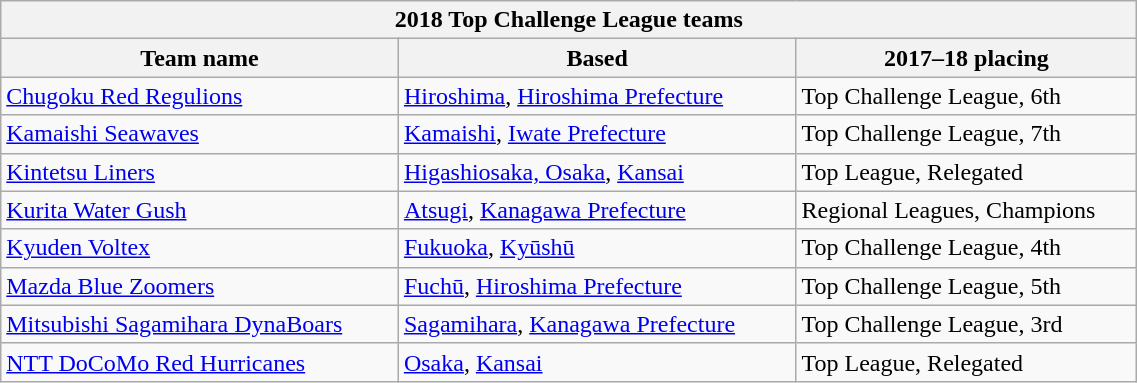<table class="wikitable" style="text-align:left; font-size:100%; width:60%;">
<tr>
<th colspan="100%" cellpadding="0" cellspacing="0"><strong>2018 Top Challenge League teams</strong></th>
</tr>
<tr>
<th style="width:35%;">Team name</th>
<th style="width:35%;">Based</th>
<th style="width:30%;">2017–18 placing</th>
</tr>
<tr>
<td><a href='#'>Chugoku Red Regulions</a></td>
<td><a href='#'>Hiroshima</a>, <a href='#'>Hiroshima Prefecture</a></td>
<td>Top Challenge League, 6th</td>
</tr>
<tr>
<td><a href='#'>Kamaishi Seawaves</a></td>
<td><a href='#'>Kamaishi</a>, <a href='#'>Iwate Prefecture</a></td>
<td>Top Challenge League, 7th</td>
</tr>
<tr>
<td><a href='#'>Kintetsu Liners</a></td>
<td><a href='#'>Higashiosaka, Osaka</a>, <a href='#'>Kansai</a></td>
<td>Top League, Relegated</td>
</tr>
<tr>
<td><a href='#'>Kurita Water Gush</a></td>
<td><a href='#'>Atsugi</a>, <a href='#'>Kanagawa Prefecture</a></td>
<td>Regional Leagues, Champions</td>
</tr>
<tr>
<td><a href='#'>Kyuden Voltex</a></td>
<td><a href='#'>Fukuoka</a>, <a href='#'>Kyūshū</a></td>
<td>Top Challenge League, 4th</td>
</tr>
<tr>
<td><a href='#'>Mazda Blue Zoomers</a></td>
<td><a href='#'>Fuchū</a>, <a href='#'>Hiroshima Prefecture</a></td>
<td>Top Challenge League, 5th</td>
</tr>
<tr>
<td><a href='#'>Mitsubishi Sagamihara DynaBoars</a></td>
<td><a href='#'>Sagamihara</a>, <a href='#'>Kanagawa Prefecture</a></td>
<td>Top Challenge League, 3rd</td>
</tr>
<tr>
<td><a href='#'>NTT DoCoMo Red Hurricanes</a></td>
<td><a href='#'>Osaka</a>, <a href='#'>Kansai</a></td>
<td>Top League, Relegated</td>
</tr>
</table>
